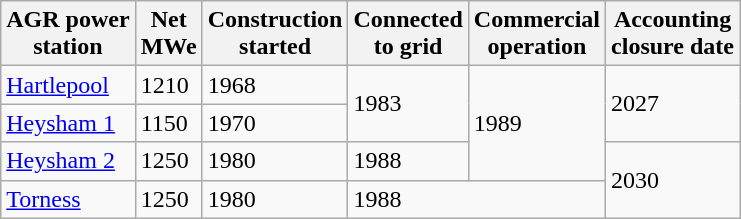<table class="wikitable sortable">
<tr>
<th>AGR power<br>station</th>
<th>Net<br>MWe</th>
<th>Construction<br>started</th>
<th>Connected<br>to grid</th>
<th>Commercial<br>operation</th>
<th>Accounting<br>closure date</th>
</tr>
<tr>
<td><a href='#'>Hartlepool</a></td>
<td>1210</td>
<td>1968</td>
<td rowspan="2">1983</td>
<td rowspan="3">1989</td>
<td rowspan="2">2027</td>
</tr>
<tr>
<td><a href='#'>Heysham 1</a></td>
<td>1150</td>
<td>1970</td>
</tr>
<tr>
<td><a href='#'>Heysham 2</a></td>
<td>1250</td>
<td>1980</td>
<td>1988</td>
<td rowspan="2">2030</td>
</tr>
<tr>
<td><a href='#'>Torness</a></td>
<td>1250</td>
<td>1980</td>
<td colspan="2">1988</td>
</tr>
</table>
